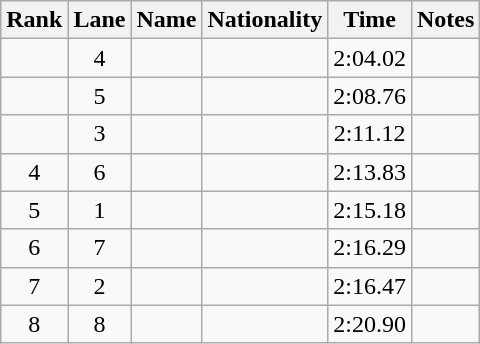<table class="wikitable sortable" style="text-align:center">
<tr>
<th>Rank</th>
<th>Lane</th>
<th>Name</th>
<th>Nationality</th>
<th>Time</th>
<th>Notes</th>
</tr>
<tr>
<td></td>
<td>4</td>
<td align=left></td>
<td align=left></td>
<td>2:04.02</td>
<td><strong></strong></td>
</tr>
<tr>
<td></td>
<td>5</td>
<td align=left></td>
<td align=left></td>
<td>2:08.76</td>
<td></td>
</tr>
<tr>
<td></td>
<td>3</td>
<td align=left></td>
<td align=left></td>
<td>2:11.12</td>
<td><strong></strong></td>
</tr>
<tr>
<td>4</td>
<td>6</td>
<td align=left></td>
<td align=left></td>
<td>2:13.83</td>
<td></td>
</tr>
<tr>
<td>5</td>
<td>1</td>
<td align=left></td>
<td align=left></td>
<td>2:15.18</td>
<td></td>
</tr>
<tr>
<td>6</td>
<td>7</td>
<td align=left></td>
<td align=left></td>
<td>2:16.29</td>
<td></td>
</tr>
<tr>
<td>7</td>
<td>2</td>
<td align=left></td>
<td align=left></td>
<td>2:16.47</td>
<td></td>
</tr>
<tr>
<td>8</td>
<td>8</td>
<td align=left></td>
<td align=left></td>
<td>2:20.90</td>
<td></td>
</tr>
</table>
